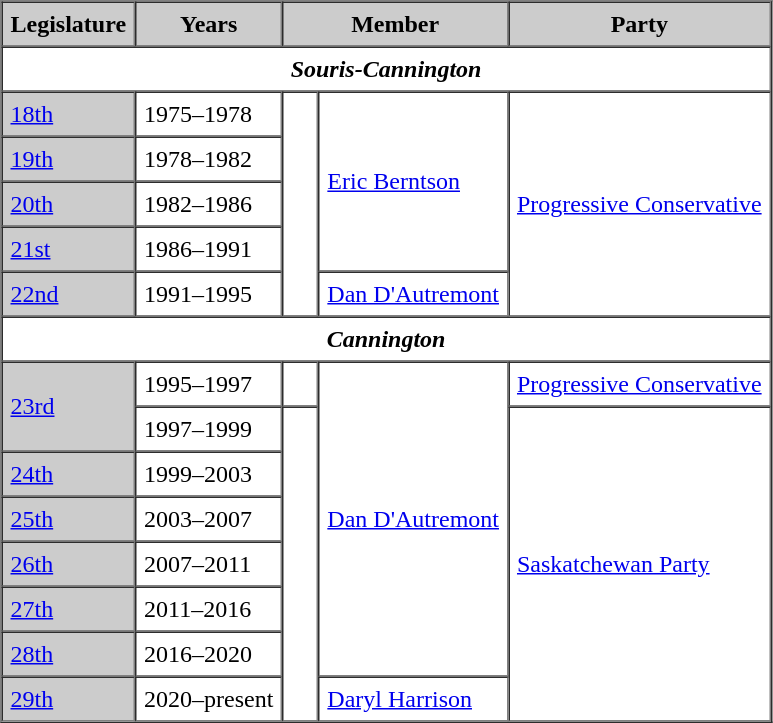<table border=1 cellpadding=5 cellspacing=0>
<tr bgcolor="CCCCCC">
<th>Legislature</th>
<th>Years</th>
<th colspan="2">Member</th>
<th>Party</th>
</tr>
<tr>
<td colspan="5" align="center"><strong><em>Souris-Cannington</em></strong></td>
</tr>
<tr>
<td bgcolor="CCCCCC"><a href='#'>18th</a></td>
<td>1975–1978</td>
<td rowspan="5" >   </td>
<td rowspan="4"><a href='#'>Eric Berntson</a></td>
<td rowspan="5"><a href='#'>Progressive Conservative</a></td>
</tr>
<tr>
<td bgcolor="CCCCCC"><a href='#'>19th</a></td>
<td>1978–1982</td>
</tr>
<tr>
<td bgcolor="CCCCCC"><a href='#'>20th</a></td>
<td>1982–1986</td>
</tr>
<tr>
<td bgcolor="CCCCCC"><a href='#'>21st</a></td>
<td>1986–1991</td>
</tr>
<tr>
<td bgcolor="CCCCCC"><a href='#'>22nd</a></td>
<td>1991–1995</td>
<td><a href='#'>Dan D'Autremont</a></td>
</tr>
<tr>
<td colspan="5" align="center"><strong><em>Cannington</em></strong></td>
</tr>
<tr>
<td bgcolor="CCCCCC" rowspan="2"><a href='#'>23rd</a></td>
<td>1995–1997</td>
<td>   </td>
<td rowspan="7"><a href='#'>Dan D'Autremont</a></td>
<td><a href='#'>Progressive Conservative</a></td>
</tr>
<tr>
<td>1997–1999</td>
<td rowspan="7" >   </td>
<td rowspan="7"><a href='#'>Saskatchewan Party</a></td>
</tr>
<tr>
<td bgcolor="CCCCCC"><a href='#'>24th</a></td>
<td>1999–2003</td>
</tr>
<tr>
<td bgcolor="CCCCCC"><a href='#'>25th</a></td>
<td>2003–2007</td>
</tr>
<tr>
<td bgcolor="CCCCCC"><a href='#'>26th</a></td>
<td>2007–2011</td>
</tr>
<tr>
<td bgcolor="CCCCCC"><a href='#'>27th</a></td>
<td>2011–2016</td>
</tr>
<tr>
<td bgcolor="CCCCCC"><a href='#'>28th</a></td>
<td>2016–2020</td>
</tr>
<tr>
<td bgcolor="CCCCCC"><a href='#'>29th</a></td>
<td>2020–present</td>
<td><a href='#'>Daryl Harrison</a></td>
</tr>
</table>
